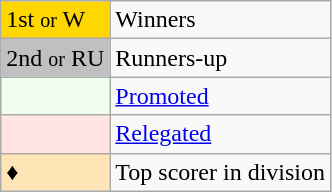<table class="wikitable" "text-align:center">
<tr>
<td bgcolor=gold>1st <small>or</small> W</td>
<td>Winners</td>
</tr>
<tr>
<td bgcolor=silver>2nd <small>or</small> RU</td>
<td>Runners-up</td>
</tr>
<tr>
<td bgcolor=#F0FFF0></td>
<td><a href='#'>Promoted</a></td>
</tr>
<tr>
<td bgcolor=#FFE4E1></td>
<td><a href='#'>Relegated</a></td>
</tr>
<tr>
<td bgcolor=#FFE4B5>♦</td>
<td>Top scorer in division</td>
</tr>
</table>
